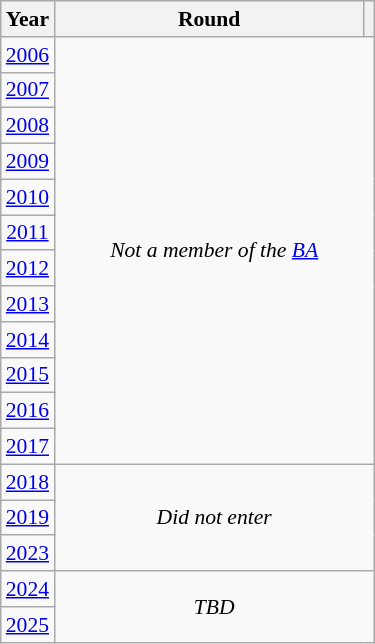<table class="wikitable" style="text-align: center; font-size:90%">
<tr>
<th>Year</th>
<th style="width:200px">Round</th>
<th></th>
</tr>
<tr>
<td><a href='#'>2006</a></td>
<td colspan="2" rowspan="12"><em>Not a member of the <a href='#'>BA</a></em></td>
</tr>
<tr>
<td><a href='#'>2007</a></td>
</tr>
<tr>
<td><a href='#'>2008</a></td>
</tr>
<tr>
<td><a href='#'>2009</a></td>
</tr>
<tr>
<td><a href='#'>2010</a></td>
</tr>
<tr>
<td><a href='#'>2011</a></td>
</tr>
<tr>
<td><a href='#'>2012</a></td>
</tr>
<tr>
<td><a href='#'>2013</a></td>
</tr>
<tr>
<td><a href='#'>2014</a></td>
</tr>
<tr>
<td><a href='#'>2015</a></td>
</tr>
<tr>
<td><a href='#'>2016</a></td>
</tr>
<tr>
<td><a href='#'>2017</a></td>
</tr>
<tr>
<td><a href='#'>2018</a></td>
<td colspan="2" rowspan="3"><em>Did not enter</em></td>
</tr>
<tr>
<td><a href='#'>2019</a></td>
</tr>
<tr>
<td><a href='#'>2023</a></td>
</tr>
<tr>
<td><a href='#'>2024</a></td>
<td colspan="2" rowspan="2"><em>TBD</em></td>
</tr>
<tr>
<td><a href='#'>2025</a></td>
</tr>
</table>
